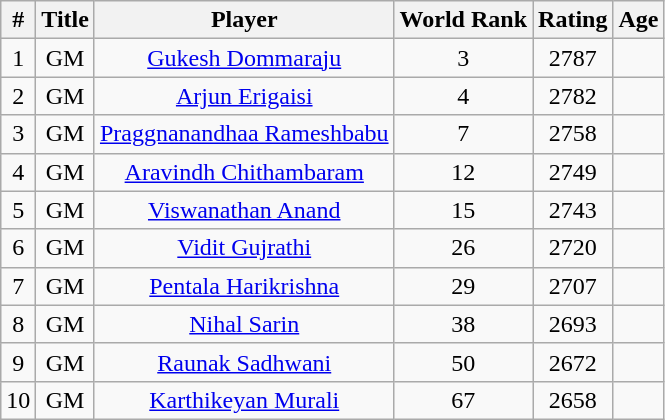<table class="wikitable sortable" style="text-align:center;">
<tr>
<th>#</th>
<th>Title</th>
<th>Player</th>
<th>World Rank</th>
<th>Rating</th>
<th>Age</th>
</tr>
<tr>
<td>1</td>
<td>GM</td>
<td><a href='#'>Gukesh Dommaraju</a></td>
<td>3</td>
<td>2787</td>
<td></td>
</tr>
<tr>
<td>2</td>
<td>GM</td>
<td><a href='#'>Arjun Erigaisi</a></td>
<td>4</td>
<td>2782</td>
<td></td>
</tr>
<tr>
<td>3</td>
<td>GM</td>
<td><a href='#'>Praggnanandhaa Rameshbabu</a></td>
<td>7</td>
<td>2758</td>
<td></td>
</tr>
<tr>
<td>4</td>
<td>GM</td>
<td><a href='#'>Aravindh Chithambaram</a></td>
<td>12</td>
<td>2749</td>
<td></td>
</tr>
<tr>
<td>5</td>
<td>GM</td>
<td><a href='#'>Viswanathan Anand</a></td>
<td>15</td>
<td>2743</td>
<td></td>
</tr>
<tr>
<td>6</td>
<td>GM</td>
<td><a href='#'>Vidit Gujrathi</a></td>
<td>26</td>
<td>2720</td>
<td></td>
</tr>
<tr>
<td>7</td>
<td>GM</td>
<td><a href='#'>Pentala Harikrishna</a></td>
<td>29</td>
<td>2707</td>
<td></td>
</tr>
<tr>
<td>8</td>
<td>GM</td>
<td><a href='#'>Nihal Sarin</a></td>
<td>38</td>
<td>2693</td>
<td></td>
</tr>
<tr>
<td>9</td>
<td>GM</td>
<td><a href='#'>Raunak Sadhwani</a></td>
<td>50</td>
<td>2672</td>
<td></td>
</tr>
<tr>
<td>10</td>
<td>GM</td>
<td><a href='#'>Karthikeyan Murali</a></td>
<td>67</td>
<td>2658</td>
<td></td>
</tr>
</table>
